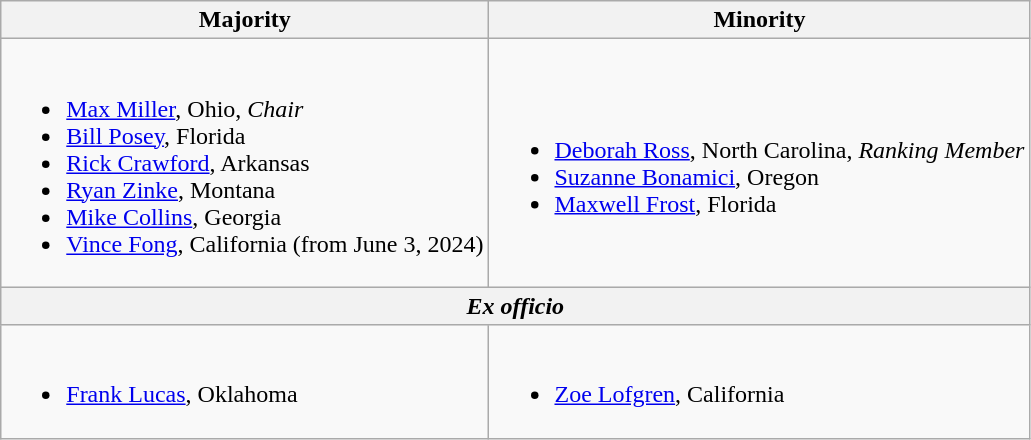<table class=wikitable>
<tr>
<th>Majority</th>
<th>Minority</th>
</tr>
<tr>
<td><br><ul><li><a href='#'>Max Miller</a>, Ohio, <em>Chair</em></li><li><a href='#'>Bill Posey</a>, Florida</li><li><a href='#'>Rick Crawford</a>, Arkansas</li><li><a href='#'>Ryan Zinke</a>, Montana</li><li><a href='#'>Mike Collins</a>, Georgia</li><li><a href='#'>Vince Fong</a>, California (from June 3, 2024)</li></ul></td>
<td><br><ul><li><a href='#'>Deborah Ross</a>, North Carolina, <em>Ranking Member</em></li><li><a href='#'>Suzanne Bonamici</a>, Oregon</li><li><a href='#'>Maxwell Frost</a>, Florida</li></ul></td>
</tr>
<tr>
<th colspan=2><em>Ex officio</em></th>
</tr>
<tr>
<td><br><ul><li><a href='#'>Frank Lucas</a>, Oklahoma</li></ul></td>
<td><br><ul><li><a href='#'>Zoe Lofgren</a>, California</li></ul></td>
</tr>
</table>
